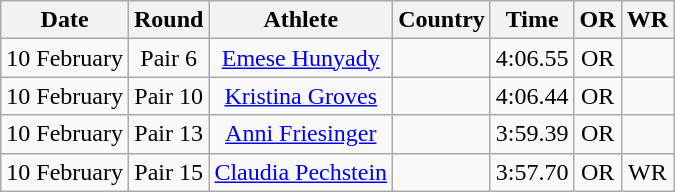<table class="wikitable" style="text-align:center">
<tr>
<th>Date</th>
<th>Round</th>
<th>Athlete</th>
<th>Country</th>
<th>Time</th>
<th>OR</th>
<th>WR</th>
</tr>
<tr>
<td>10 February</td>
<td>Pair 6</td>
<td><a href='#'>Emese Hunyady</a></td>
<td></td>
<td>4:06.55</td>
<td>OR</td>
<td></td>
</tr>
<tr>
<td>10 February</td>
<td>Pair 10</td>
<td><a href='#'>Kristina Groves</a></td>
<td></td>
<td>4:06.44</td>
<td>OR</td>
<td></td>
</tr>
<tr>
<td>10 February</td>
<td>Pair 13</td>
<td><a href='#'>Anni Friesinger</a></td>
<td></td>
<td>3:59.39</td>
<td>OR</td>
<td></td>
</tr>
<tr>
<td>10 February</td>
<td>Pair 15</td>
<td><a href='#'>Claudia Pechstein</a></td>
<td></td>
<td>3:57.70</td>
<td>OR</td>
<td>WR</td>
</tr>
</table>
